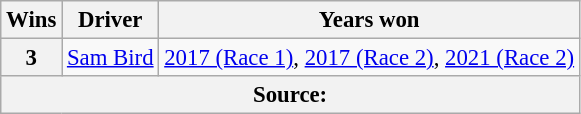<table class="wikitable" style="font-size: 95%;">
<tr>
<th>Wins</th>
<th>Driver</th>
<th>Years won</th>
</tr>
<tr>
<th>3</th>
<td> <a href='#'>Sam Bird</a></td>
<td><a href='#'>2017 (Race 1)</a>, <a href='#'>2017 (Race 2)</a>, <a href='#'>2021 (Race 2)</a></td>
</tr>
<tr>
<th colspan=3>Source:</th>
</tr>
</table>
